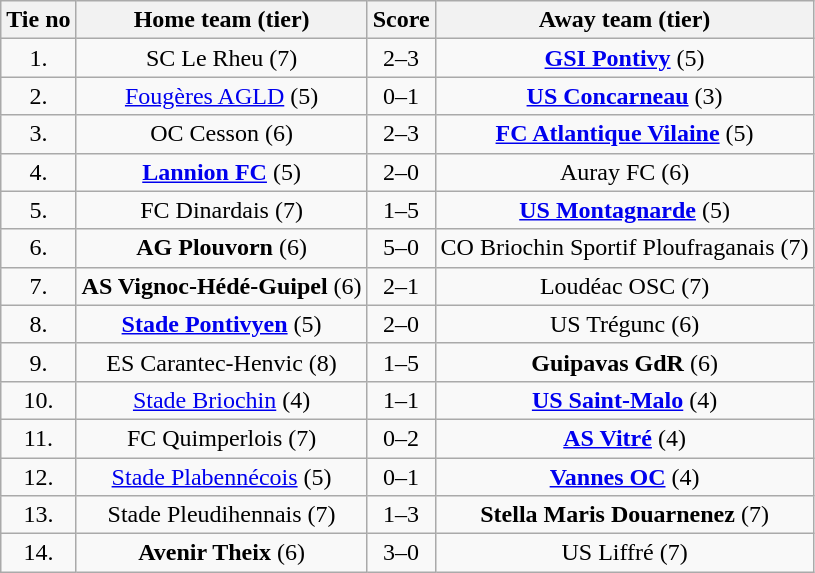<table class="wikitable" style="text-align: center">
<tr>
<th>Tie no</th>
<th>Home team (tier)</th>
<th>Score</th>
<th>Away team (tier)</th>
</tr>
<tr>
<td>1.</td>
<td>SC Le Rheu (7)</td>
<td>2–3</td>
<td><strong><a href='#'>GSI Pontivy</a></strong> (5)</td>
</tr>
<tr>
<td>2.</td>
<td><a href='#'>Fougères AGLD</a> (5)</td>
<td>0–1</td>
<td><strong><a href='#'>US Concarneau</a></strong> (3)</td>
</tr>
<tr>
<td>3.</td>
<td>OC Cesson (6)</td>
<td>2–3</td>
<td><strong><a href='#'>FC Atlantique Vilaine</a></strong> (5)</td>
</tr>
<tr>
<td>4.</td>
<td><strong><a href='#'>Lannion FC</a></strong> (5)</td>
<td>2–0</td>
<td>Auray FC (6)</td>
</tr>
<tr>
<td>5.</td>
<td>FC Dinardais (7)</td>
<td>1–5 </td>
<td><strong><a href='#'>US Montagnarde</a></strong> (5)</td>
</tr>
<tr>
<td>6.</td>
<td><strong>AG Plouvorn</strong> (6)</td>
<td>5–0</td>
<td>CO Briochin Sportif Ploufraganais (7)</td>
</tr>
<tr>
<td>7.</td>
<td><strong>AS Vignoc-Hédé-Guipel</strong> (6)</td>
<td>2–1</td>
<td>Loudéac OSC (7)</td>
</tr>
<tr>
<td>8.</td>
<td><strong><a href='#'>Stade Pontivyen</a></strong> (5)</td>
<td>2–0</td>
<td>US Trégunc (6)</td>
</tr>
<tr>
<td>9.</td>
<td>ES Carantec-Henvic (8)</td>
<td>1–5</td>
<td><strong>Guipavas GdR</strong> (6)</td>
</tr>
<tr>
<td>10.</td>
<td><a href='#'>Stade Briochin</a> (4)</td>
<td>1–1 </td>
<td><strong><a href='#'>US Saint-Malo</a></strong> (4)</td>
</tr>
<tr>
<td>11.</td>
<td>FC Quimperlois (7)</td>
<td>0–2</td>
<td><strong><a href='#'>AS Vitré</a></strong> (4)</td>
</tr>
<tr>
<td>12.</td>
<td><a href='#'>Stade Plabennécois</a> (5)</td>
<td>0–1</td>
<td><strong><a href='#'>Vannes OC</a></strong> (4)</td>
</tr>
<tr>
<td>13.</td>
<td>Stade Pleudihennais (7)</td>
<td>1–3</td>
<td><strong>Stella Maris Douarnenez</strong> (7)</td>
</tr>
<tr>
<td>14.</td>
<td><strong>Avenir Theix</strong> (6)</td>
<td>3–0</td>
<td>US Liffré (7)</td>
</tr>
</table>
